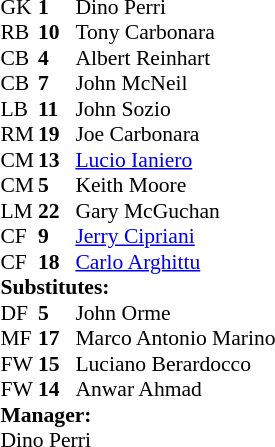<table cellspacing="0" cellpadding="0" style="font-size:90%; margin:auto;">
<tr>
<th width=25></th>
<th width=25></th>
</tr>
<tr>
<td>GK</td>
<td><strong>1</strong></td>
<td> Dino Perri</td>
</tr>
<tr>
<td>RB</td>
<td><strong>10</strong></td>
<td>Tony Carbonara</td>
</tr>
<tr>
<td>CB</td>
<td><strong>4</strong></td>
<td>Albert Reinhart</td>
</tr>
<tr>
<td>CB</td>
<td><strong>7</strong></td>
<td>John McNeil</td>
</tr>
<tr>
<td>LB</td>
<td><strong>11</strong></td>
<td> John Sozio</td>
<td></td>
<td></td>
</tr>
<tr>
<td>RM</td>
<td><strong>19</strong></td>
<td>Joe Carbonara</td>
<td></td>
<td></td>
</tr>
<tr>
<td>CM</td>
<td><strong>13</strong></td>
<td> <a href='#'>Lucio Ianiero</a></td>
<td></td>
<td></td>
</tr>
<tr>
<td>CM</td>
<td><strong>5</strong></td>
<td>Keith Moore</td>
</tr>
<tr>
<td>LM</td>
<td><strong>22</strong></td>
<td>Gary McGuchan</td>
<td></td>
<td></td>
</tr>
<tr>
<td>CF</td>
<td><strong>9</strong></td>
<td> <a href='#'>Jerry Cipriani</a></td>
<td></td>
<td></td>
</tr>
<tr>
<td>CF</td>
<td><strong>18</strong></td>
<td> <a href='#'>Carlo Arghittu</a></td>
<td></td>
<td></td>
</tr>
<tr>
<td colspan=3><strong>Substitutes:</strong></td>
</tr>
<tr>
<td>DF</td>
<td><strong>5</strong></td>
<td>John Orme</td>
<td></td>
<td></td>
</tr>
<tr>
<td>MF</td>
<td><strong>17</strong></td>
<td>Marco Antonio Marino</td>
<td></td>
<td></td>
</tr>
<tr>
<td>FW</td>
<td><strong>15</strong></td>
<td>Luciano Berardocco</td>
<td></td>
<td></td>
</tr>
<tr>
<td>FW</td>
<td><strong>14</strong></td>
<td>Anwar Ahmad</td>
<td></td>
<td></td>
</tr>
<tr>
<td colspan=3><strong>Manager:</strong></td>
</tr>
<tr>
<td colspan=4> Dino Perri</td>
</tr>
</table>
